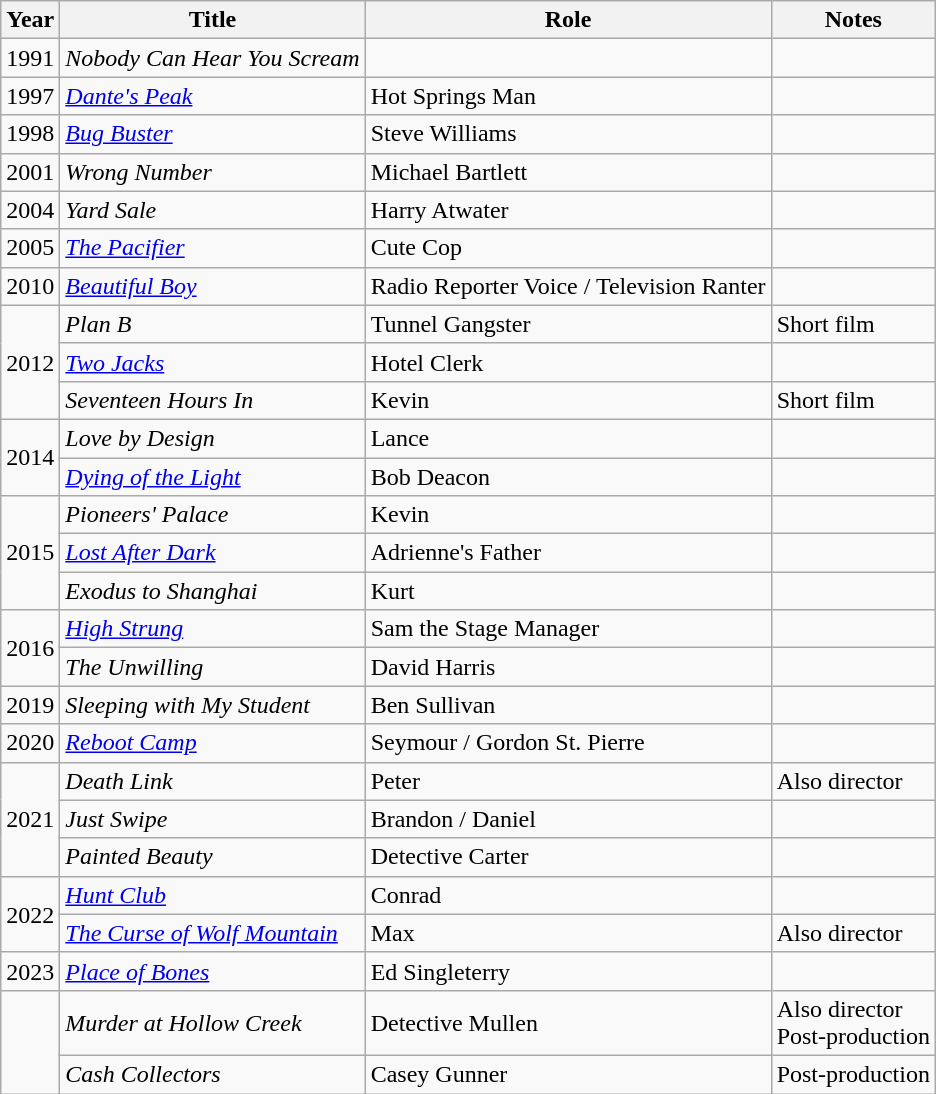<table class="wikitable sortable">
<tr>
<th>Year</th>
<th>Title</th>
<th>Role</th>
<th>Notes</th>
</tr>
<tr>
<td>1991</td>
<td><em>Nobody Can Hear You Scream</em></td>
<td></td>
<td></td>
</tr>
<tr>
<td>1997</td>
<td><em><a href='#'>Dante's Peak</a></em></td>
<td>Hot Springs Man</td>
<td></td>
</tr>
<tr>
<td>1998</td>
<td><em><a href='#'>Bug Buster</a></em></td>
<td>Steve Williams</td>
<td></td>
</tr>
<tr>
<td>2001</td>
<td><em>Wrong Number</em></td>
<td>Michael Bartlett</td>
<td></td>
</tr>
<tr>
<td>2004</td>
<td><em>Yard Sale</em></td>
<td>Harry Atwater</td>
<td></td>
</tr>
<tr>
<td>2005</td>
<td><em><a href='#'>The Pacifier</a></em></td>
<td>Cute Cop</td>
<td></td>
</tr>
<tr>
<td>2010</td>
<td><em><a href='#'>Beautiful Boy</a></em></td>
<td>Radio Reporter Voice / Television Ranter</td>
<td></td>
</tr>
<tr>
<td rowspan="3">2012</td>
<td><em>Plan B</em></td>
<td>Tunnel Gangster</td>
<td>Short film</td>
</tr>
<tr>
<td><em><a href='#'>Two Jacks</a></em></td>
<td>Hotel Clerk</td>
<td></td>
</tr>
<tr>
<td><em>Seventeen Hours In</em></td>
<td>Kevin</td>
<td>Short film</td>
</tr>
<tr>
<td rowspan="2">2014</td>
<td><em>Love by Design</em></td>
<td>Lance</td>
<td></td>
</tr>
<tr>
<td><em><a href='#'>Dying of the Light</a></em></td>
<td>Bob Deacon</td>
<td></td>
</tr>
<tr>
<td rowspan="3">2015</td>
<td><em>Pioneers' Palace</em></td>
<td>Kevin</td>
<td></td>
</tr>
<tr>
<td><em><a href='#'>Lost After Dark</a></em></td>
<td>Adrienne's Father</td>
<td></td>
</tr>
<tr>
<td><em>Exodus to Shanghai</em></td>
<td>Kurt</td>
<td></td>
</tr>
<tr>
<td rowspan="2">2016</td>
<td><em><a href='#'>High Strung</a></em></td>
<td>Sam the Stage Manager</td>
<td></td>
</tr>
<tr>
<td><em>The Unwilling</em></td>
<td>David Harris</td>
<td></td>
</tr>
<tr>
<td>2019</td>
<td><em>Sleeping with My Student</em></td>
<td>Ben Sullivan</td>
<td></td>
</tr>
<tr>
<td>2020</td>
<td><em><a href='#'>Reboot Camp</a></em></td>
<td>Seymour / Gordon St. Pierre</td>
<td></td>
</tr>
<tr>
<td rowspan="3">2021</td>
<td><em>Death Link</em></td>
<td>Peter</td>
<td>Also director</td>
</tr>
<tr>
<td><em>Just Swipe</em></td>
<td>Brandon / Daniel</td>
<td></td>
</tr>
<tr>
<td><em>Painted Beauty</em></td>
<td>Detective Carter</td>
<td></td>
</tr>
<tr>
<td rowspan="2">2022</td>
<td><em><a href='#'>Hunt Club</a></em></td>
<td>Conrad</td>
<td></td>
</tr>
<tr>
<td><em><a href='#'>The Curse of Wolf Mountain</a></em></td>
<td>Max</td>
<td>Also director</td>
</tr>
<tr>
<td>2023</td>
<td><em><a href='#'>Place of Bones</a></em></td>
<td>Ed Singleterry</td>
<td></td>
</tr>
<tr>
<td rowspan="2"></td>
<td><em>Murder at Hollow Creek</em></td>
<td>Detective Mullen</td>
<td>Also director<br>Post-production</td>
</tr>
<tr>
<td><em>Cash Collectors</em></td>
<td>Casey Gunner</td>
<td>Post-production</td>
</tr>
</table>
